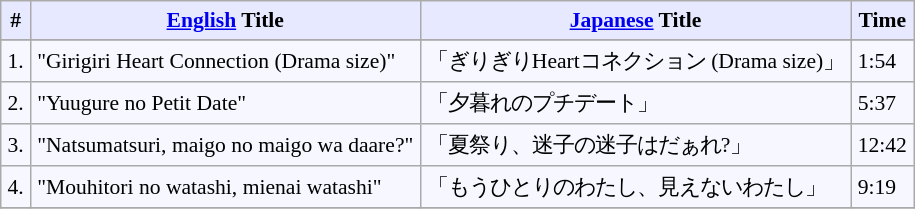<table border="" cellpadding="4" cellspacing="0" style="border: 1px #aaaaaa solid; border-collapse: collapse; padding: 0.2em; margin: 1em 1em 1em 0; background: #f7f8ff; font-size:0.9em">
<tr valign="middle" bgcolor="#e6e9ff">
<th rowspan="1">#</th>
<th rowspan="1"><a href='#'>English</a> Title</th>
<th colspan="1"><a href='#'>Japanese</a> Title</th>
<th rowspan="1">Time</th>
</tr>
<tr bgcolor="#e6e9ff">
</tr>
<tr>
<td>1.</td>
<td>"Girigiri Heart Connection (Drama size)"</td>
<td>「ぎりぎりHeartコネクション (Drama size)」</td>
<td>1:54</td>
</tr>
<tr>
<td>2.</td>
<td>"Yuugure no Petit Date"</td>
<td>「夕暮れのプチデート」</td>
<td>5:37</td>
</tr>
<tr>
<td>3.</td>
<td>"Natsumatsuri, maigo no maigo wa daare?"</td>
<td>「夏祭り、迷子の迷子はだぁれ?」</td>
<td>12:42</td>
</tr>
<tr>
<td>4.</td>
<td>"Mouhitori no watashi, mienai watashi"</td>
<td>「もうひとりのわたし、見えないわたし」</td>
<td>9:19</td>
</tr>
<tr>
</tr>
</table>
